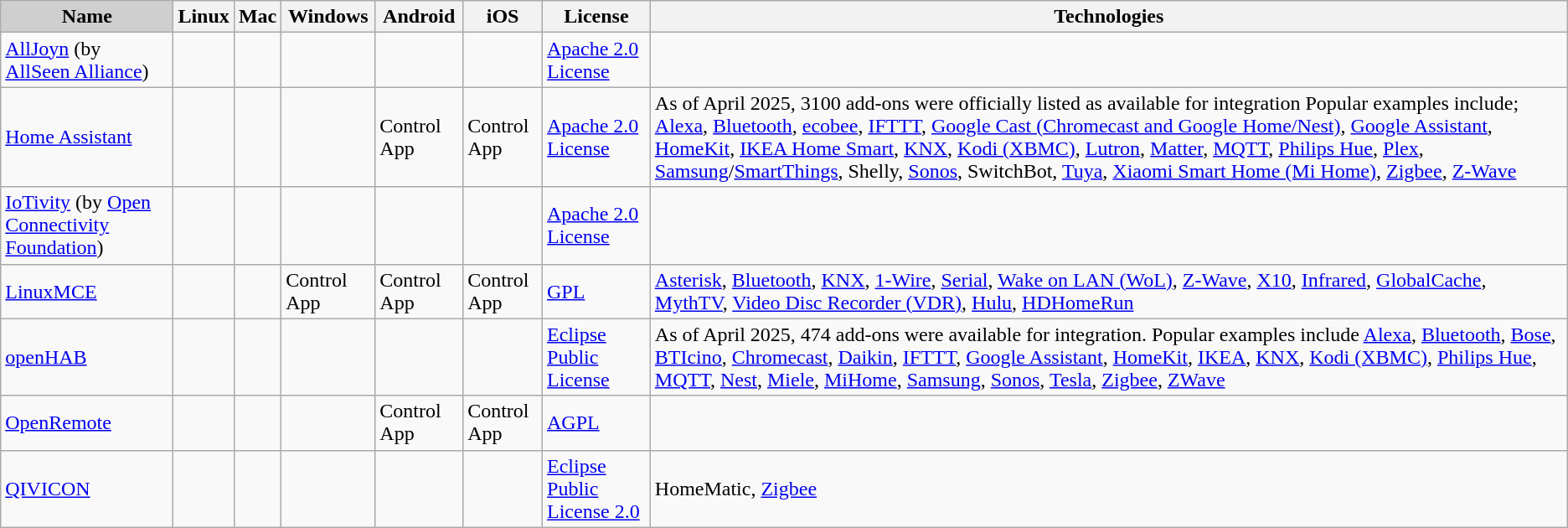<table class="wikitable sortable">
<tr>
<th style="background-color:#cfcfcf;" align="center">Name</th>
<th>Linux</th>
<th>Mac</th>
<th>Windows</th>
<th>Android</th>
<th>iOS</th>
<th>License</th>
<th class="unsortable">Technologies</th>
</tr>
<tr>
<td><a href='#'>AllJoyn</a> (by <a href='#'>AllSeen Alliance</a>)</td>
<td></td>
<td></td>
<td></td>
<td></td>
<td></td>
<td><a href='#'>Apache 2.0 License</a></td>
<td></td>
</tr>
<tr>
<td><a href='#'>Home Assistant</a></td>
<td></td>
<td></td>
<td></td>
<td>Control App</td>
<td>Control App</td>
<td><a href='#'>Apache 2.0 License</a></td>
<td>As of April 2025, 3100 add-ons were officially listed as available for integration  Popular examples include; <a href='#'>Alexa</a>, <a href='#'>Bluetooth</a>, <a href='#'>ecobee</a>, <a href='#'>IFTTT</a>, <a href='#'>Google Cast (Chromecast and Google Home/Nest)</a>, <a href='#'>Google Assistant</a>, <a href='#'>HomeKit</a>, <a href='#'>IKEA Home Smart</a>, <a href='#'>KNX</a>, <a href='#'>Kodi (XBMC)</a>, <a href='#'>Lutron</a>, <a href='#'>Matter</a>, <a href='#'>MQTT</a>, <a href='#'>Philips Hue</a>, <a href='#'>Plex</a>, <a href='#'>Samsung</a>/<a href='#'>SmartThings</a>, Shelly, <a href='#'>Sonos</a>, SwitchBot, <a href='#'>Tuya</a>, <a href='#'>Xiaomi Smart Home (Mi Home)</a>, <a href='#'>Zigbee</a>, <a href='#'>Z-Wave</a></td>
</tr>
<tr>
<td><a href='#'>IoTivity</a> (by <a href='#'>Open Connectivity Foundation</a>)</td>
<td></td>
<td></td>
<td></td>
<td></td>
<td></td>
<td><a href='#'>Apache 2.0 License</a></td>
<td></td>
</tr>
<tr>
<td><a href='#'>LinuxMCE</a></td>
<td></td>
<td></td>
<td>Control App</td>
<td>Control App</td>
<td>Control App</td>
<td><a href='#'>GPL</a></td>
<td><a href='#'>Asterisk</a>, <a href='#'>Bluetooth</a>, <a href='#'>KNX</a>, <a href='#'>1-Wire</a>, <a href='#'>Serial</a>, <a href='#'>Wake on LAN (WoL)</a>, <a href='#'>Z-Wave</a>, <a href='#'>X10</a>, <a href='#'>Infrared</a>, <a href='#'>GlobalCache</a>, <a href='#'>MythTV</a>, <a href='#'>Video Disc Recorder (VDR)</a>, <a href='#'>Hulu</a>, <a href='#'>HDHomeRun</a></td>
</tr>
<tr>
<td><a href='#'>openHAB</a></td>
<td></td>
<td></td>
<td></td>
<td></td>
<td></td>
<td><a href='#'>Eclipse Public License</a></td>
<td>As of April 2025, 474 add-ons were available for integration. Popular examples include <a href='#'>Alexa</a>, <a href='#'>Bluetooth</a>, <a href='#'>Bose</a>, <a href='#'>BTIcino</a>, <a href='#'>Chromecast</a>, <a href='#'>Daikin</a>, <a href='#'>IFTTT</a>, <a href='#'>Google Assistant</a>, <a href='#'>HomeKit</a>, <a href='#'>IKEA</a>, <a href='#'>KNX</a>, <a href='#'>Kodi (XBMC)</a>, <a href='#'>Philips Hue</a>, <a href='#'>MQTT</a>, <a href='#'>Nest</a>, <a href='#'>Miele</a>, <a href='#'>MiHome</a>, <a href='#'>Samsung</a>, <a href='#'>Sonos</a>, <a href='#'>Tesla</a>, <a href='#'>Zigbee</a>, <a href='#'>ZWave</a></td>
</tr>
<tr>
<td><a href='#'>OpenRemote</a></td>
<td></td>
<td></td>
<td></td>
<td>Control App</td>
<td>Control App</td>
<td><a href='#'>AGPL</a></td>
<td></td>
</tr>
<tr>
<td><a href='#'>QIVICON</a></td>
<td></td>
<td></td>
<td></td>
<td></td>
<td></td>
<td><a href='#'>Eclipse Public License 2.0</a></td>
<td>HomeMatic, <a href='#'>Zigbee</a></td>
</tr>
</table>
